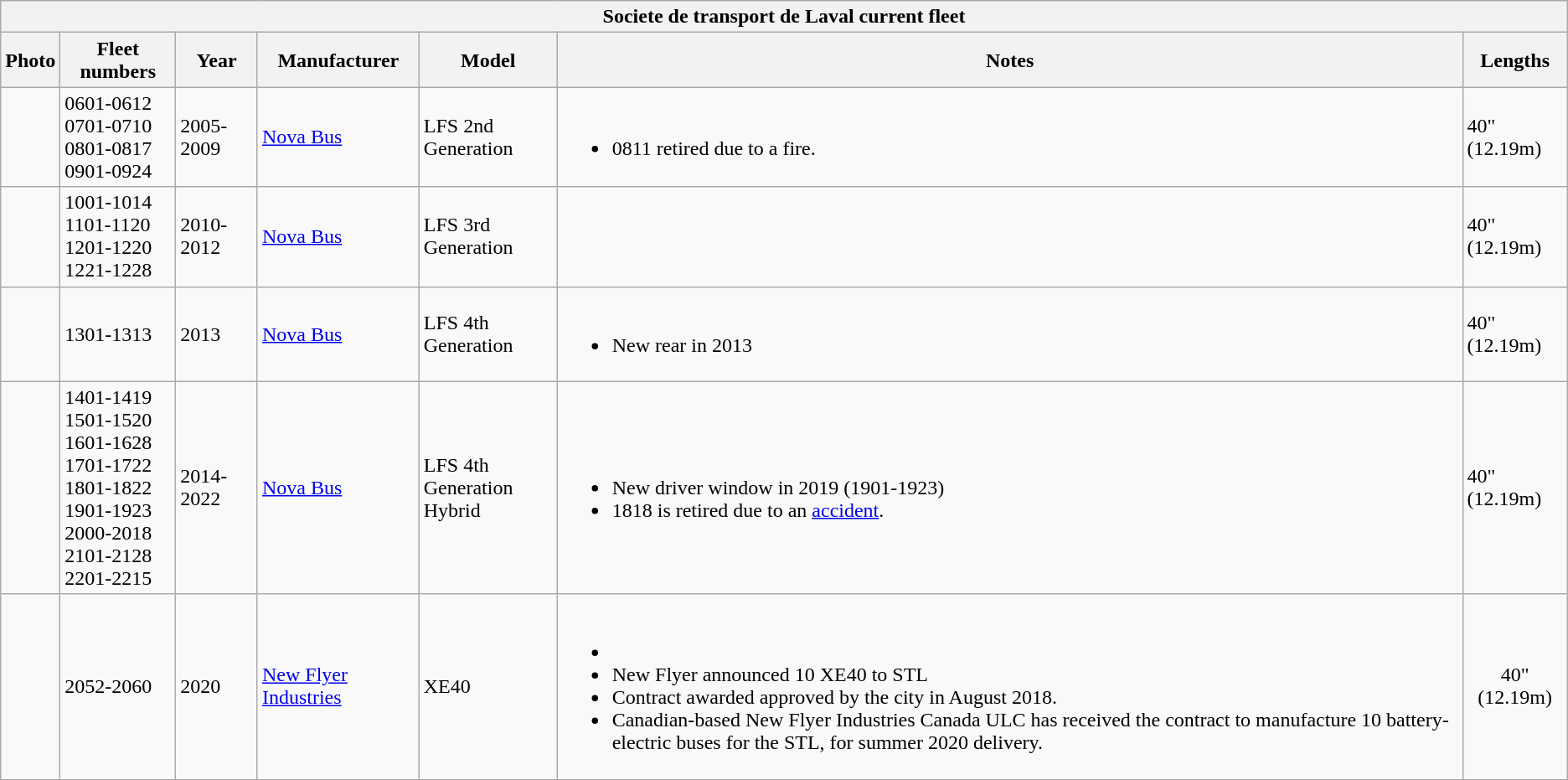<table class="wikitable collapsible collapsed">
<tr>
<th colspan="7">Societe de transport de Laval current fleet</th>
</tr>
<tr>
<th>Photo</th>
<th>Fleet numbers</th>
<th>Year</th>
<th>Manufacturer</th>
<th>Model</th>
<th>Notes</th>
<th>Lengths</th>
</tr>
<tr>
<td></td>
<td>0601-0612 <br> 0701-0710 <br> 0801-0817 <br> 0901-0924</td>
<td>2005-2009</td>
<td><a href='#'>Nova Bus</a></td>
<td>LFS 2nd <br> Generation</td>
<td><br><ul><li>0811 retired due to a fire.</li></ul></td>
<td>40" (12.19m)</td>
</tr>
<tr>
<td></td>
<td>1001-1014 <br> 1101-1120  <br> 1201-1220  <br> 1221-1228 </td>
<td>2010-2012</td>
<td><a href='#'>Nova Bus</a></td>
<td>LFS 3rd <br> Generation</td>
<td></td>
<td>40" (12.19m)</td>
</tr>
<tr>
<td></td>
<td>1301-1313 </td>
<td>2013</td>
<td><a href='#'>Nova Bus</a></td>
<td>LFS 4th <br> Generation</td>
<td><br><ul><li>New rear in 2013</li></ul></td>
<td>40" (12.19m)</td>
</tr>
<tr>
<td></td>
<td>1401-1419  <br> 1501-1520  <br> 1601-1628  <br> 1701-1722  <br> 1801-1822  <br> 1901-1923  <br> 2000-2018  <br> 2101-2128  <br> 2201-2215 </td>
<td>2014-2022</td>
<td><a href='#'>Nova Bus</a> </td>
<td>LFS 4th <br> Generation Hybrid</td>
<td><br><ul><li>New driver window in 2019 (1901-1923)</li><li>1818 is retired due to an <a href='#'>accident</a>.</li></ul></td>
<td>40" (12.19m)</td>
</tr>
<tr>
<td></td>
<td>2052-2060 </td>
<td>2020</td>
<td><a href='#'>New Flyer Industries</a></td>
<td>XE40</td>
<td><br><ul><li></li><li>New Flyer announced 10 XE40 to STL</li><li>Contract awarded approved by the city in August 2018.</li><li>Canadian-based New Flyer Industries Canada ULC has received the contract to manufacture 10 battery-electric buses for the STL, for summer 2020 delivery.</li></ul></td>
<td align="center">40" (12.19m)</td>
</tr>
<tr>
</tr>
</table>
